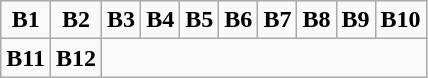<table class="wikitable" style="text-align: center;">
<tr valign="top">
<td><strong>B1</strong><br></td>
<td><strong>B2</strong><br></td>
<td><strong>B3</strong><br></td>
<td><strong>B4</strong><br></td>
<td><strong>B5</strong><br></td>
<td><strong>B6</strong><br></td>
<td><strong>B7</strong><br></td>
<td><strong>B8</strong><br></td>
<td><strong>B9</strong><br></td>
<td><strong>B10</strong><br></td>
</tr>
<tr valign="top">
<td><strong>B11</strong><br></td>
<td><strong>B12</strong><br></td>
</tr>
</table>
